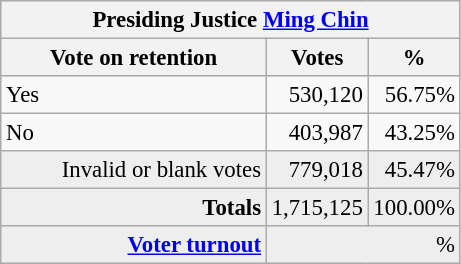<table class="wikitable" style="font-size: 95%;">
<tr style="background-color:#E9E9E9">
<th colspan=7>Presiding Justice <a href='#'>Ming Chin</a></th>
</tr>
<tr style="background-color:#E9E9E9">
<th style="width: 170px">Vote on retention</th>
<th style="width: 50px">Votes</th>
<th style="width: 40px">%</th>
</tr>
<tr>
<td>Yes</td>
<td align="right">530,120</td>
<td align="right">56.75%</td>
</tr>
<tr>
<td>No</td>
<td align="right">403,987</td>
<td align="right">43.25%</td>
</tr>
<tr style="background-color:#EEEEEE">
<td align="right">Invalid or blank votes</td>
<td align="right">779,018</td>
<td align="right">45.47%</td>
</tr>
<tr style="background-color:#EEEEEE">
<td colspan="1" align="right"><strong>Totals</strong></td>
<td align="right">1,715,125</td>
<td align="right">100.00%</td>
</tr>
<tr style="background-color:#EEEEEE">
<td align="right"><strong><a href='#'>Voter turnout</a></strong></td>
<td colspan="2" align="right">%</td>
</tr>
</table>
